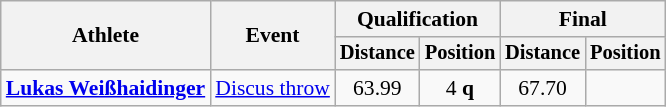<table class=wikitable style=font-size:90%>
<tr>
<th rowspan=2>Athlete</th>
<th rowspan=2>Event</th>
<th colspan=2>Qualification</th>
<th colspan=2>Final</th>
</tr>
<tr style=font-size:95%>
<th>Distance</th>
<th>Position</th>
<th>Distance</th>
<th>Position</th>
</tr>
<tr align=center>
<td align=left><strong><a href='#'>Lukas Weißhaidinger</a></strong></td>
<td align=left><a href='#'>Discus throw</a></td>
<td>63.99</td>
<td>4 <strong>q</strong></td>
<td>67.70</td>
<td></td>
</tr>
</table>
